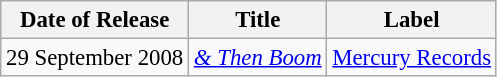<table class="wikitable" style="font-size: 95%;">
<tr>
<th>Date of Release</th>
<th>Title</th>
<th>Label</th>
</tr>
<tr>
<td>29 September 2008</td>
<td><em><a href='#'>& Then Boom</a></em></td>
<td><a href='#'>Mercury Records</a></td>
</tr>
</table>
